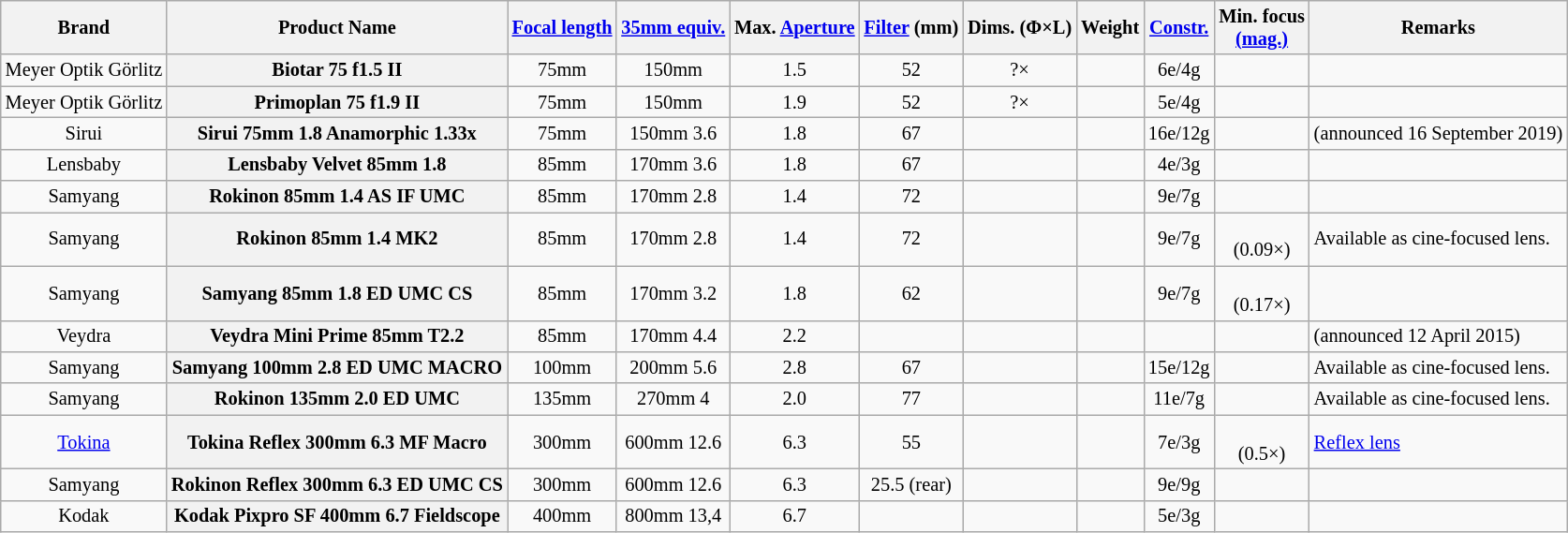<table class="wikitable sortable" style="font-size:85%;text-align:center;">
<tr>
<th>Brand</th>
<th>Product Name</th>
<th><a href='#'>Focal length</a></th>
<th><a href='#'>35mm equiv.</a></th>
<th>Max. <a href='#'>Aperture</a></th>
<th><a href='#'>Filter</a> (mm)</th>
<th>Dims. (Φ×L)</th>
<th>Weight</th>
<th><a href='#'>Constr.</a></th>
<th>Min. focus<br><a href='#'>(mag.)</a></th>
<th class="unsortable">Remarks</th>
</tr>
<tr>
<td>Meyer Optik Görlitz</td>
<th>Biotar 75 f1.5 II</th>
<td>75mm</td>
<td>150mm</td>
<td>1.5</td>
<td>52</td>
<td>?×</td>
<td></td>
<td>6e/4g</td>
<td></td>
<td style="text-align:left;"></td>
</tr>
<tr>
<td>Meyer Optik Görlitz</td>
<th>Primoplan 75 f1.9 II</th>
<td>75mm</td>
<td>150mm</td>
<td>1.9</td>
<td>52</td>
<td>?×</td>
<td></td>
<td>5e/4g</td>
<td></td>
<td style="text-align:left;"></td>
</tr>
<tr>
<td>Sirui</td>
<th>Sirui 75mm 1.8 Anamorphic 1.33x</th>
<td>75mm</td>
<td>150mm 3.6</td>
<td>1.8</td>
<td>67</td>
<td></td>
<td></td>
<td>16e/12g</td>
<td></td>
<td style="text-align:left;">(announced 16 September 2019)</td>
</tr>
<tr>
<td>Lensbaby</td>
<th>Lensbaby Velvet 85mm 1.8</th>
<td>85mm</td>
<td>170mm 3.6</td>
<td>1.8</td>
<td>67</td>
<td></td>
<td></td>
<td>4e/3g</td>
<td></td>
<td style="text-align:left;"></td>
</tr>
<tr>
<td>Samyang</td>
<th>Rokinon 85mm 1.4 AS IF UMC</th>
<td>85mm</td>
<td>170mm 2.8</td>
<td>1.4</td>
<td>72</td>
<td></td>
<td></td>
<td>9e/7g</td>
<td></td>
<td style="text-align:left;"></td>
</tr>
<tr>
<td>Samyang</td>
<th>Rokinon 85mm 1.4 MK2</th>
<td>85mm</td>
<td>170mm 2.8</td>
<td>1.4</td>
<td>72</td>
<td></td>
<td></td>
<td>9e/7g</td>
<td><br>(0.09×)</td>
<td style="text-align:left;"> Available as cine-focused lens.</td>
</tr>
<tr>
<td>Samyang</td>
<th>Samyang 85mm 1.8 ED UMC CS</th>
<td>85mm</td>
<td>170mm 3.2</td>
<td>1.8</td>
<td>62</td>
<td></td>
<td></td>
<td>9e/7g</td>
<td><br>(0.17×)</td>
<td style="text-align:left;"></td>
</tr>
<tr>
<td>Veydra</td>
<th>Veydra Mini Prime 85mm T2.2</th>
<td>85mm</td>
<td>170mm 4.4</td>
<td>2.2</td>
<td></td>
<td></td>
<td></td>
<td></td>
<td></td>
<td style="text-align:left;">(announced 12 April 2015)</td>
</tr>
<tr>
<td>Samyang</td>
<th>Samyang 100mm 2.8 ED UMC MACRO</th>
<td>100mm</td>
<td>200mm 5.6</td>
<td>2.8</td>
<td>67</td>
<td></td>
<td></td>
<td>15e/12g</td>
<td></td>
<td style="text-align:left;"> Available as cine-focused lens.</td>
</tr>
<tr>
<td>Samyang</td>
<th>Rokinon 135mm 2.0 ED UMC</th>
<td>135mm</td>
<td>270mm 4</td>
<td>2.0</td>
<td>77</td>
<td></td>
<td></td>
<td>11e/7g</td>
<td></td>
<td style="text-align:left;"> Available as cine-focused lens.</td>
</tr>
<tr>
<td><a href='#'>Tokina</a></td>
<th>Tokina Reflex 300mm 6.3 MF Macro</th>
<td>300mm</td>
<td>600mm 12.6</td>
<td>6.3</td>
<td>55</td>
<td></td>
<td></td>
<td>7e/3g</td>
<td><br>(0.5×)</td>
<td style="text-align:left;"><a href='#'>Reflex lens</a></td>
</tr>
<tr>
<td>Samyang</td>
<th>Rokinon Reflex 300mm 6.3 ED UMC CS</th>
<td>300mm</td>
<td>600mm 12.6</td>
<td>6.3</td>
<td>25.5 (rear)</td>
<td></td>
<td></td>
<td>9e/9g</td>
<td></td>
<td style="text-align:left;"></td>
</tr>
<tr>
<td>Kodak</td>
<th>Kodak Pixpro SF 400mm 6.7 Fieldscope</th>
<td>400mm</td>
<td>800mm 13,4</td>
<td>6.7</td>
<td></td>
<td></td>
<td></td>
<td>5e/3g</td>
<td></td>
<td style="text-align:left;"></td>
</tr>
</table>
